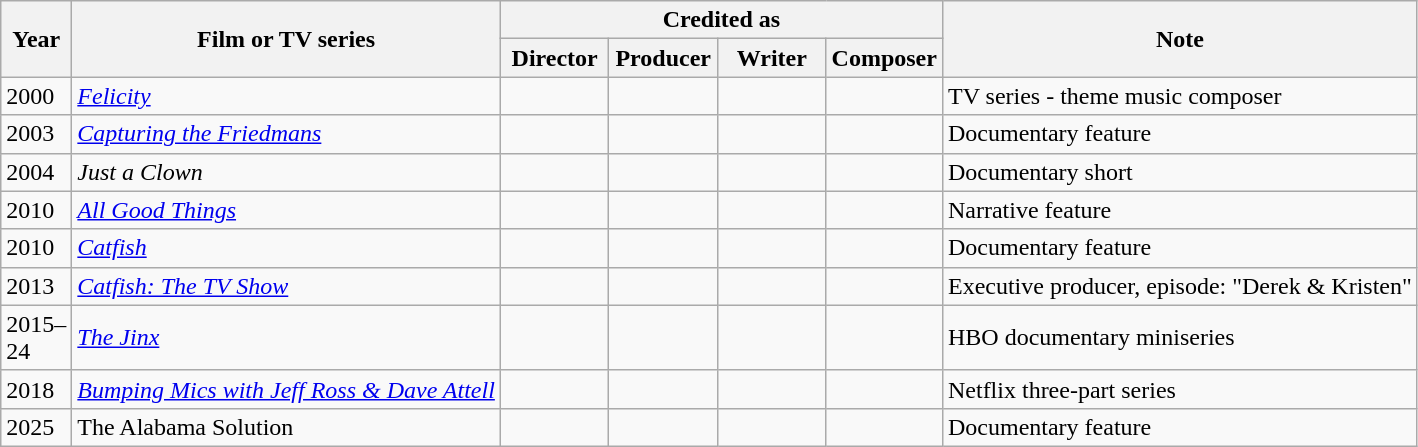<table class="wikitable">
<tr>
<th rowspan="2" width="33">Year</th>
<th rowspan="2">Film or TV series</th>
<th colspan="4">Credited as</th>
<th rowspan="2">Note</th>
</tr>
<tr>
<th width=65>Director</th>
<th width=65>Producer</th>
<th width=65>Writer</th>
<th width=65>Composer</th>
</tr>
<tr>
<td>2000</td>
<td><em><a href='#'>Felicity</a></em></td>
<td></td>
<td></td>
<td></td>
<td></td>
<td>TV series - theme music composer</td>
</tr>
<tr>
<td>2003</td>
<td><em><a href='#'>Capturing the Friedmans</a></em></td>
<td></td>
<td></td>
<td></td>
<td></td>
<td>Documentary feature</td>
</tr>
<tr>
<td>2004</td>
<td><em>Just a Clown</em></td>
<td></td>
<td></td>
<td></td>
<td></td>
<td>Documentary short</td>
</tr>
<tr>
<td>2010</td>
<td><em><a href='#'>All Good Things</a></em></td>
<td></td>
<td></td>
<td></td>
<td></td>
<td>Narrative feature</td>
</tr>
<tr>
<td>2010</td>
<td><em><a href='#'>Catfish</a></em></td>
<td></td>
<td></td>
<td></td>
<td></td>
<td>Documentary feature</td>
</tr>
<tr>
<td>2013</td>
<td><em><a href='#'>Catfish: The TV Show</a></em></td>
<td></td>
<td></td>
<td></td>
<td></td>
<td>Executive producer, episode: "Derek & Kristen"</td>
</tr>
<tr>
<td>2015–24</td>
<td><em><a href='#'>The Jinx</a></em></td>
<td></td>
<td></td>
<td></td>
<td></td>
<td>HBO documentary miniseries</td>
</tr>
<tr>
<td>2018</td>
<td><em><a href='#'>Bumping Mics with Jeff Ross & Dave Attell</a></em></td>
<td></td>
<td></td>
<td></td>
<td></td>
<td>Netflix three-part series</td>
</tr>
<tr>
<td>2025</td>
<td>The Alabama Solution</td>
<td></td>
<td></td>
<td></td>
<td></td>
<td>Documentary feature</td>
</tr>
</table>
